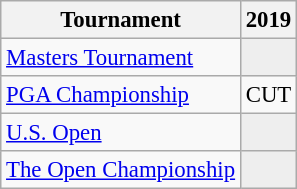<table class="wikitable" style="font-size:95%;text-align:center;">
<tr>
<th>Tournament</th>
<th>2019</th>
</tr>
<tr>
<td align=left><a href='#'>Masters Tournament</a></td>
<td style="background:#eeeeee;"></td>
</tr>
<tr>
<td align=left><a href='#'>PGA Championship</a></td>
<td>CUT</td>
</tr>
<tr>
<td align=left><a href='#'>U.S. Open</a></td>
<td style="background:#eeeeee;"></td>
</tr>
<tr>
<td align=left><a href='#'>The Open Championship</a></td>
<td style="background:#eeeeee;"></td>
</tr>
</table>
